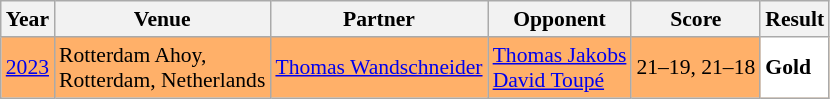<table class="sortable wikitable" style="font-size: 90%;">
<tr>
<th>Year</th>
<th>Venue</th>
<th>Partner</th>
<th>Opponent</th>
<th>Score</th>
<th>Result</th>
</tr>
<tr style="background:#FFB069">
<td align="center"><a href='#'>2023</a></td>
<td align="left">Rotterdam Ahoy,<br>Rotterdam, Netherlands</td>
<td align="left"> <a href='#'>Thomas Wandschneider</a></td>
<td align="left"> <a href='#'>Thomas Jakobs</a><br> <a href='#'>David Toupé</a></td>
<td align="left">21–19, 21–18</td>
<td style="text-align:left; background:white"> <strong>Gold</strong></td>
</tr>
</table>
